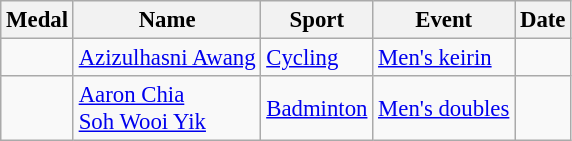<table class="wikitable sortable" style="font-size: 95%;">
<tr>
<th>Medal</th>
<th>Name</th>
<th>Sport</th>
<th>Event</th>
<th>Date</th>
</tr>
<tr>
<td></td>
<td><a href='#'>Azizulhasni Awang</a></td>
<td><a href='#'>Cycling</a></td>
<td><a href='#'>Men's keirin</a></td>
<td></td>
</tr>
<tr>
<td></td>
<td><a href='#'>Aaron Chia</a><br><a href='#'>Soh Wooi Yik</a></td>
<td><a href='#'>Badminton</a></td>
<td><a href='#'>Men's doubles</a></td>
<td></td>
</tr>
</table>
